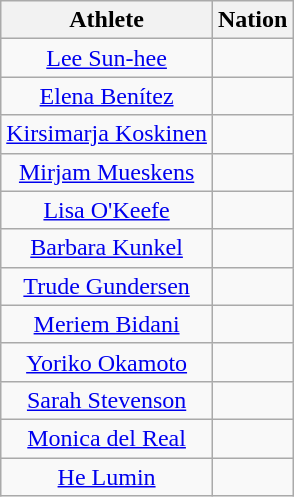<table class="wikitable sortable  mw-collapsible mw-collapsed" style="text-align:center">
<tr>
<th>Athlete</th>
<th>Nation</th>
</tr>
<tr>
<td><a href='#'>Lee Sun-hee</a></td>
<td></td>
</tr>
<tr>
<td><a href='#'>Elena Benítez</a></td>
<td></td>
</tr>
<tr>
<td><a href='#'>Kirsimarja Koskinen</a></td>
<td></td>
</tr>
<tr>
<td><a href='#'>Mirjam Mueskens</a></td>
<td></td>
</tr>
<tr>
<td><a href='#'>Lisa O'Keefe</a></td>
<td></td>
</tr>
<tr>
<td><a href='#'>Barbara Kunkel</a></td>
<td></td>
</tr>
<tr>
<td><a href='#'>Trude Gundersen</a></td>
<td></td>
</tr>
<tr>
<td><a href='#'>Meriem Bidani</a></td>
<td></td>
</tr>
<tr>
<td><a href='#'>Yoriko Okamoto</a></td>
<td></td>
</tr>
<tr>
<td><a href='#'>Sarah Stevenson</a></td>
<td></td>
</tr>
<tr>
<td><a href='#'>Monica del Real</a></td>
<td></td>
</tr>
<tr>
<td><a href='#'>He Lumin</a></td>
<td></td>
</tr>
</table>
